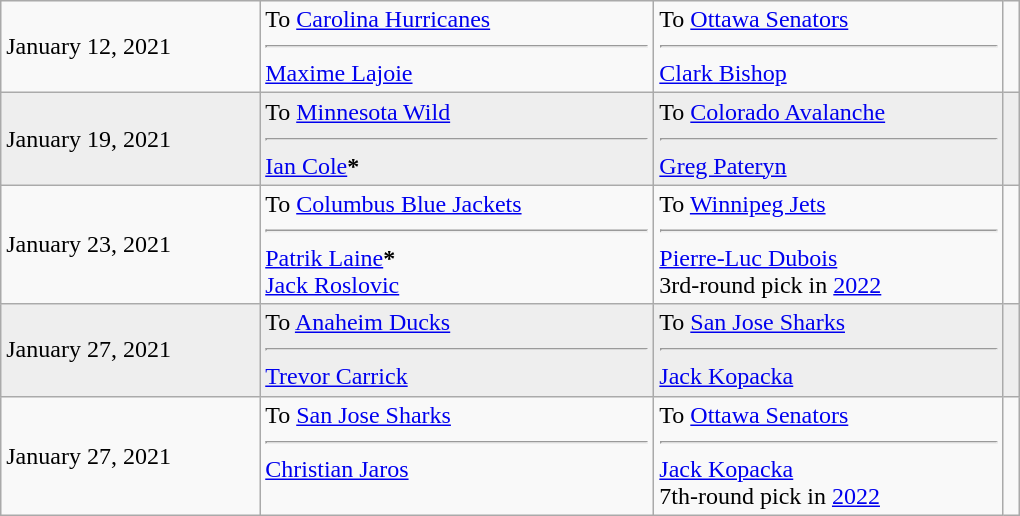<table cellspacing=0 class="wikitable" style="border:1px solid #999999; width:680px;">
<tr>
<td>January 12, 2021</td>
<td valign="top">To <a href='#'>Carolina Hurricanes</a><hr><a href='#'>Maxime Lajoie</a></td>
<td valign="top">To <a href='#'>Ottawa Senators</a><hr><a href='#'>Clark Bishop</a></td>
<td></td>
</tr>
<tr bgcolor="eeeeee">
<td>January 19, 2021</td>
<td valign="top">To <a href='#'>Minnesota Wild</a><hr><a href='#'>Ian Cole</a><span><strong>*</strong></span></td>
<td valign="top">To <a href='#'>Colorado Avalanche</a><hr><a href='#'>Greg Pateryn</a></td>
<td></td>
</tr>
<tr>
<td>January 23, 2021</td>
<td valign="top">To <a href='#'>Columbus Blue Jackets</a><hr><a href='#'>Patrik Laine</a><span><strong>*</strong></span><br><a href='#'>Jack Roslovic</a></td>
<td valign="top">To <a href='#'>Winnipeg Jets</a><hr><a href='#'>Pierre-Luc Dubois</a><br>3rd-round pick in <a href='#'>2022</a></td>
<td></td>
</tr>
<tr bgcolor="eeeeee">
<td>January 27, 2021</td>
<td valign="top">To <a href='#'>Anaheim Ducks</a><hr><a href='#'>Trevor Carrick</a></td>
<td valign="top">To <a href='#'>San Jose Sharks</a><hr><a href='#'>Jack Kopacka</a></td>
<td></td>
</tr>
<tr>
<td>January 27, 2021</td>
<td valign="top">To <a href='#'>San Jose Sharks</a><hr><a href='#'>Christian Jaros</a></td>
<td valign="top">To <a href='#'>Ottawa Senators</a><hr><a href='#'>Jack Kopacka</a><br>7th-round pick in <a href='#'>2022</a></td>
<td></td>
</tr>
</table>
